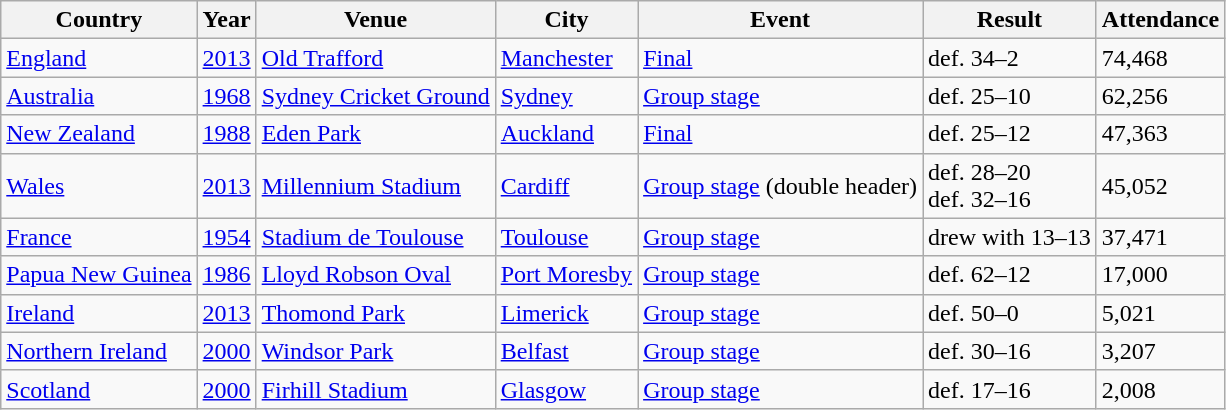<table class="wikitable">
<tr>
<th>Country</th>
<th>Year</th>
<th>Venue</th>
<th>City</th>
<th>Event</th>
<th>Result</th>
<th>Attendance</th>
</tr>
<tr>
<td><a href='#'>England</a></td>
<td><a href='#'>2013</a></td>
<td><a href='#'>Old Trafford</a></td>
<td><a href='#'>Manchester</a></td>
<td><a href='#'>Final</a></td>
<td> def.  34–2</td>
<td>74,468</td>
</tr>
<tr>
<td><a href='#'>Australia</a></td>
<td><a href='#'>1968</a></td>
<td><a href='#'>Sydney Cricket Ground</a></td>
<td><a href='#'>Sydney</a></td>
<td><a href='#'>Group stage</a></td>
<td> def.  25–10</td>
<td>62,256</td>
</tr>
<tr>
<td><a href='#'>New Zealand</a></td>
<td><a href='#'>1988</a></td>
<td><a href='#'>Eden Park</a></td>
<td><a href='#'>Auckland</a></td>
<td><a href='#'>Final</a></td>
<td> def.  25–12</td>
<td>47,363</td>
</tr>
<tr>
<td><a href='#'>Wales</a></td>
<td><a href='#'>2013</a></td>
<td><a href='#'>Millennium Stadium</a></td>
<td><a href='#'>Cardiff</a></td>
<td><a href='#'>Group stage</a> (double header)</td>
<td> def.  28–20 <br>  def.  32–16</td>
<td>45,052</td>
</tr>
<tr>
<td><a href='#'>France</a></td>
<td><a href='#'>1954</a></td>
<td><a href='#'>Stadium de Toulouse</a></td>
<td><a href='#'>Toulouse</a></td>
<td><a href='#'>Group stage</a></td>
<td> drew with  13–13</td>
<td>37,471</td>
</tr>
<tr>
<td><a href='#'>Papua New Guinea</a></td>
<td><a href='#'>1986</a></td>
<td><a href='#'>Lloyd Robson Oval</a></td>
<td><a href='#'>Port Moresby</a></td>
<td><a href='#'>Group stage</a></td>
<td> def.  62–12</td>
<td>17,000</td>
</tr>
<tr>
<td><a href='#'>Ireland</a></td>
<td><a href='#'>2013</a></td>
<td><a href='#'>Thomond Park</a></td>
<td><a href='#'>Limerick</a></td>
<td><a href='#'>Group stage</a></td>
<td> def.  50–0</td>
<td>5,021</td>
</tr>
<tr>
<td><a href='#'>Northern Ireland</a></td>
<td><a href='#'>2000</a></td>
<td><a href='#'>Windsor Park</a></td>
<td><a href='#'>Belfast</a></td>
<td><a href='#'>Group stage</a></td>
<td> def.  30–16</td>
<td>3,207</td>
</tr>
<tr>
<td><a href='#'>Scotland</a></td>
<td><a href='#'>2000</a></td>
<td><a href='#'>Firhill Stadium</a></td>
<td><a href='#'>Glasgow</a></td>
<td><a href='#'>Group stage</a></td>
<td> def.  17–16</td>
<td>2,008</td>
</tr>
</table>
